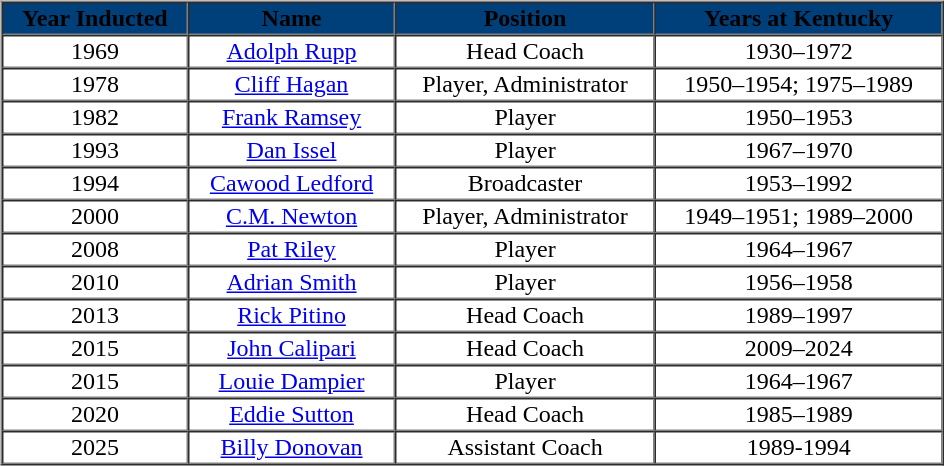<table border="0" style="width:100%;">
<tr>
<td valign="top"><br><table cellpadding="1" border="1" cellspacing="0" style="width:50%;">
<tr>
<th style="background:#00407a;"><span>Year Inducted</span></th>
<th style="background:#00407a;"><span>Name</span></th>
<th style="background:#00407a;"><span>Position</span></th>
<th style="background:#00407a;"><span>Years at Kentucky</span></th>
</tr>
<tr style="text-align:center;">
<td>1969</td>
<td><a href='#'>Adolph Rupp</a></td>
<td>Head Coach</td>
<td>1930–1972</td>
</tr>
<tr style="text-align:center;">
<td>1978</td>
<td><a href='#'>Cliff Hagan</a></td>
<td>Player, Administrator</td>
<td>1950–1954; 1975–1989</td>
</tr>
<tr style="text-align:center;">
<td>1982</td>
<td><a href='#'>Frank Ramsey</a></td>
<td>Player</td>
<td>1950–1953</td>
</tr>
<tr style="text-align:center;">
<td>1993</td>
<td><a href='#'>Dan Issel</a></td>
<td>Player</td>
<td>1967–1970</td>
</tr>
<tr style="text-align:center;">
<td>1994</td>
<td><a href='#'>Cawood Ledford</a></td>
<td>Broadcaster</td>
<td>1953–1992</td>
</tr>
<tr style="text-align:center;">
<td>2000</td>
<td><a href='#'>C.M. Newton</a></td>
<td>Player, Administrator</td>
<td>1949–1951; 1989–2000</td>
</tr>
<tr style="text-align:center;">
<td>2008</td>
<td><a href='#'>Pat Riley</a></td>
<td>Player</td>
<td>1964–1967</td>
</tr>
<tr style="text-align:center;">
<td>2010</td>
<td><a href='#'>Adrian Smith</a></td>
<td>Player</td>
<td>1956–1958</td>
</tr>
<tr style="text-align:center;">
<td>2013</td>
<td><a href='#'>Rick Pitino</a></td>
<td>Head Coach</td>
<td>1989–1997</td>
</tr>
<tr style="text-align:center;">
<td>2015</td>
<td><a href='#'>John Calipari</a></td>
<td>Head Coach</td>
<td>2009–2024</td>
</tr>
<tr style="text-align:center;">
<td>2015</td>
<td><a href='#'>Louie Dampier</a></td>
<td>Player</td>
<td>1964–1967</td>
</tr>
<tr style="text-align:center;">
<td>2020</td>
<td><a href='#'>Eddie Sutton</a></td>
<td>Head Coach</td>
<td>1985–1989</td>
</tr>
<tr style="text-align:center;">
<td>2025</td>
<td><a href='#'>Billy Donovan</a></td>
<td>Assistant Coach</td>
<td>1989-1994</td>
</tr>
</table>
</td>
</tr>
</table>
